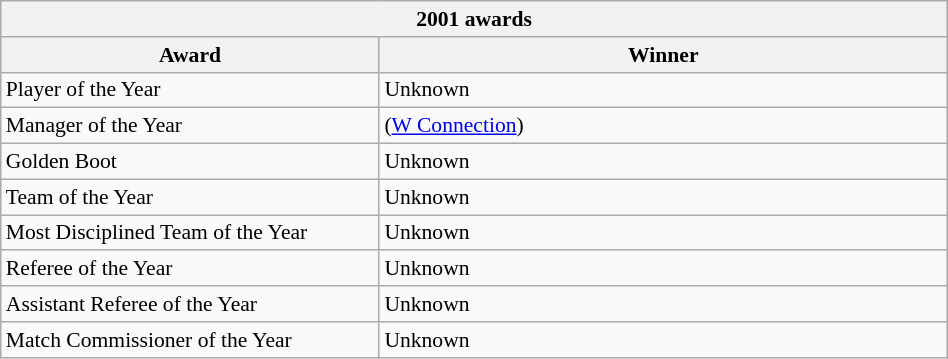<table class="collapsible wikitable collapsed" width=50%; style="font-size:90%;">
<tr>
<th colspan="4">2001 awards</th>
</tr>
<tr>
<th width=20%>Award</th>
<th width=30%>Winner</th>
</tr>
<tr>
<td>Player of the Year</td>
<td>Unknown</td>
</tr>
<tr>
<td>Manager of the Year</td>
<td>  (<a href='#'>W Connection</a>)</td>
</tr>
<tr>
<td>Golden Boot</td>
<td>Unknown</td>
</tr>
<tr>
<td>Team of the Year</td>
<td>Unknown</td>
</tr>
<tr>
<td>Most Disciplined Team of the Year</td>
<td>Unknown</td>
</tr>
<tr>
<td>Referee of the Year</td>
<td>Unknown</td>
</tr>
<tr>
<td>Assistant Referee of the Year</td>
<td>Unknown</td>
</tr>
<tr>
<td>Match Commissioner of the Year</td>
<td>Unknown</td>
</tr>
</table>
